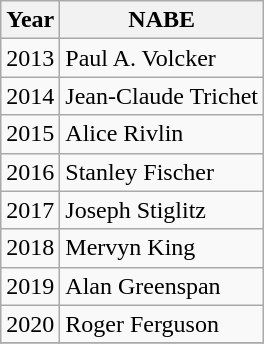<table class=wikitable>
<tr>
<th>Year</th>
<th>NABE</th>
</tr>
<tr>
<td>2013</td>
<td>Paul A. Volcker</td>
</tr>
<tr>
<td>2014</td>
<td>Jean-Claude Trichet</td>
</tr>
<tr>
<td>2015</td>
<td>Alice Rivlin</td>
</tr>
<tr>
<td>2016</td>
<td>Stanley Fischer</td>
</tr>
<tr>
<td>2017</td>
<td>Joseph Stiglitz</td>
</tr>
<tr>
<td>2018</td>
<td>Mervyn King</td>
</tr>
<tr>
<td>2019</td>
<td>Alan Greenspan</td>
</tr>
<tr>
<td>2020</td>
<td>Roger Ferguson</td>
</tr>
<tr>
</tr>
</table>
